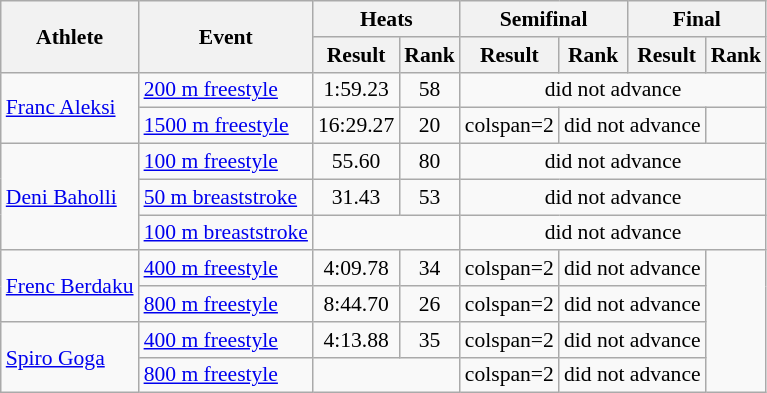<table class="wikitable" border="1" style="font-size:90%; text-align:center">
<tr>
<th rowspan="2">Athlete</th>
<th rowspan="2">Event</th>
<th colspan="2">Heats</th>
<th colspan="2">Semifinal</th>
<th colspan="2">Final</th>
</tr>
<tr>
<th>Result</th>
<th>Rank</th>
<th>Result</th>
<th>Rank</th>
<th>Result</th>
<th>Rank</th>
</tr>
<tr>
<td rowspan="2" align="left"><a href='#'>Franc Aleksi</a></td>
<td align="left"><a href='#'>200 m freestyle</a></td>
<td>1:59.23</td>
<td>58</td>
<td colspan=4>did not advance</td>
</tr>
<tr>
<td align="left"><a href='#'>1500 m freestyle</a></td>
<td>16:29.27</td>
<td>20</td>
<td>colspan=2</td>
<td colspan=2>did not advance</td>
</tr>
<tr>
<td rowspan="3" align="left"><a href='#'>Deni Baholli</a></td>
<td align="left"><a href='#'>100 m freestyle</a></td>
<td>55.60</td>
<td>80</td>
<td colspan=4>did not advance</td>
</tr>
<tr>
<td align="left"><a href='#'>50 m breaststroke</a></td>
<td>31.43</td>
<td>53</td>
<td colspan=4>did not advance</td>
</tr>
<tr>
<td align="left"><a href='#'>100 m breaststroke</a></td>
<td colspan=2></td>
<td colspan=4>did not advance</td>
</tr>
<tr>
<td rowspan="2" align="left"><a href='#'>Frenc Berdaku</a></td>
<td align="left"><a href='#'>400 m freestyle</a></td>
<td>4:09.78</td>
<td>34</td>
<td>colspan=2</td>
<td colspan=2>did not advance</td>
</tr>
<tr>
<td align="left"><a href='#'>800 m freestyle</a></td>
<td>8:44.70</td>
<td>26</td>
<td>colspan=2</td>
<td colspan=2>did not advance</td>
</tr>
<tr>
<td rowspan="2" align="left"><a href='#'>Spiro Goga</a></td>
<td align="left"><a href='#'>400 m freestyle</a></td>
<td>4:13.88</td>
<td>35</td>
<td>colspan=2</td>
<td colspan=2>did not advance</td>
</tr>
<tr>
<td align="left"><a href='#'>800 m freestyle</a></td>
<td colspan=2></td>
<td>colspan=2</td>
<td colspan=2>did not advance</td>
</tr>
</table>
